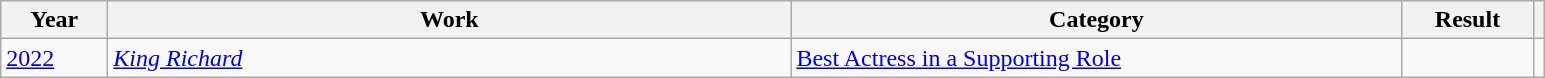<table class="wikitable">
<tr>
<th scope="col" style="width:4em;">Year</th>
<th scope="col" style="width:28em;">Work</th>
<th scope="col" style="width:25em;">Category</th>
<th scope="col" style="width:5em;">Result</th>
<th></th>
</tr>
<tr>
<td><a href='#'>2022</a></td>
<td><em><a href='#'>King Richard</a></em></td>
<td><a href='#'>Best Actress in a Supporting Role</a></td>
<td></td>
<td></td>
</tr>
</table>
